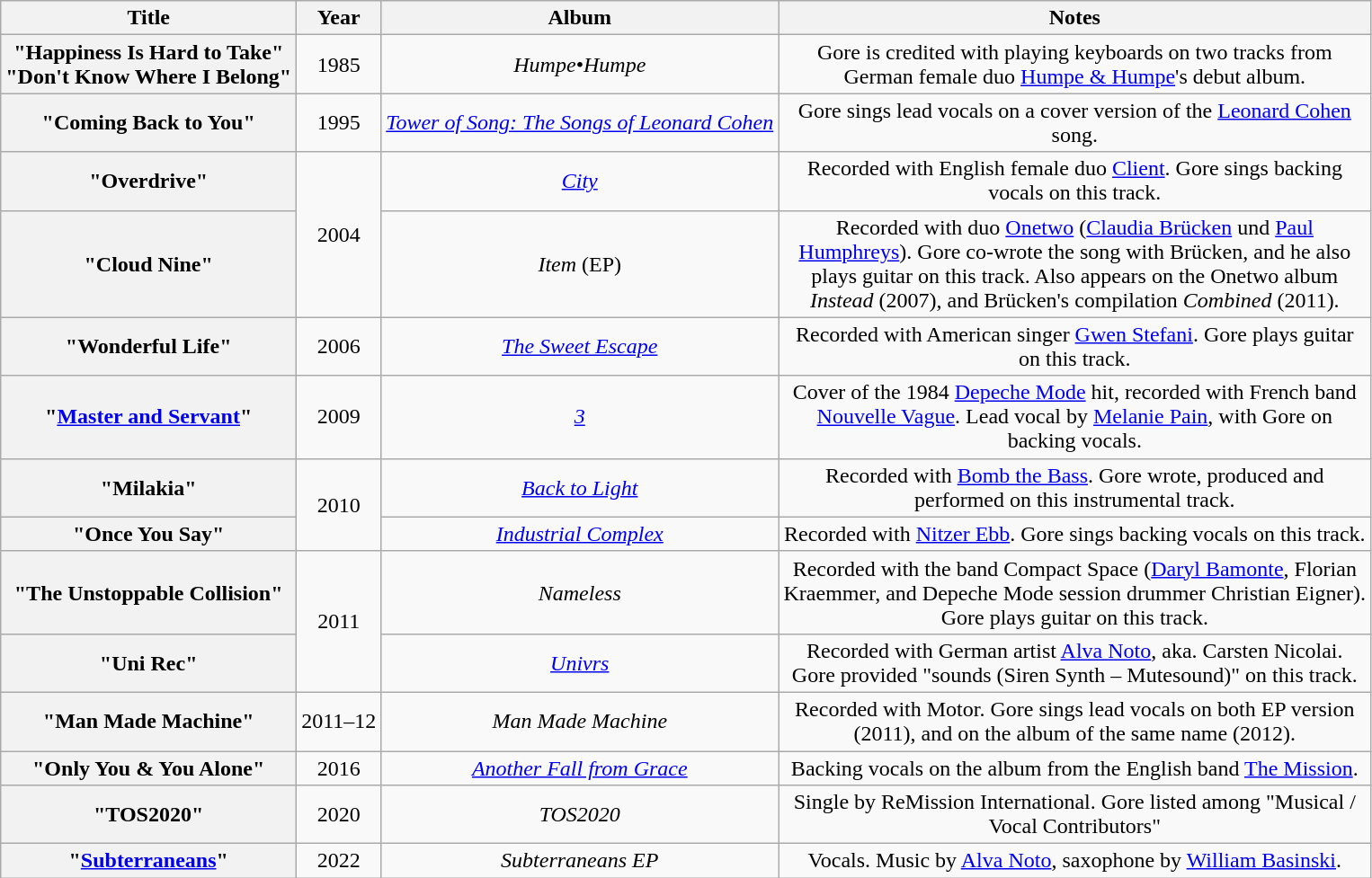<table class="wikitable plainrowheaders" style="text-align:center;">
<tr>
<th scope="col">Title</th>
<th scope="col">Year</th>
<th scope="col">Album</th>
<th scope="col" style="width:27em;">Notes</th>
</tr>
<tr>
<th scope="row">"Happiness Is Hard to Take"<br>"Don't Know Where I Belong"</th>
<td>1985</td>
<td><em>Humpe•Humpe</em></td>
<td>Gore is credited with playing keyboards on two tracks from German female duo <a href='#'>Humpe & Humpe</a>'s debut album.</td>
</tr>
<tr>
<th scope="row">"Coming Back to You"</th>
<td>1995</td>
<td><em><a href='#'>Tower of Song: The Songs of Leonard Cohen</a></em></td>
<td>Gore sings lead vocals on a cover version of the <a href='#'>Leonard Cohen</a> song.</td>
</tr>
<tr>
<th scope="row">"Overdrive"</th>
<td rowspan="2">2004</td>
<td><em><a href='#'>City</a></em></td>
<td>Recorded with English female duo <a href='#'>Client</a>. Gore sings backing vocals on this track.</td>
</tr>
<tr>
<th scope="row">"Cloud Nine"</th>
<td><em>Item</em> (EP)</td>
<td>Recorded with duo <a href='#'>Onetwo</a> (<a href='#'>Claudia Brücken</a> und <a href='#'>Paul Humphreys</a>). Gore co-wrote the song with Brücken, and he also plays guitar on this track. Also appears on the Onetwo album <em>Instead</em> (2007), and Brücken's compilation <em>Combined</em> (2011).</td>
</tr>
<tr>
<th scope="row">"Wonderful Life"</th>
<td>2006</td>
<td><em><a href='#'>The Sweet Escape</a></em></td>
<td>Recorded with American singer <a href='#'>Gwen Stefani</a>. Gore plays guitar on this track.</td>
</tr>
<tr>
<th scope="row">"<a href='#'>Master and Servant</a>"</th>
<td>2009</td>
<td><em><a href='#'>3</a></em></td>
<td>Cover of the 1984 <a href='#'>Depeche Mode</a> hit, recorded with French band <a href='#'>Nouvelle Vague</a>. Lead vocal by <a href='#'>Melanie Pain</a>, with Gore on backing vocals.</td>
</tr>
<tr>
<th scope="row">"Milakia"</th>
<td rowspan="2">2010</td>
<td><em><a href='#'>Back to Light</a></em></td>
<td>Recorded with <a href='#'>Bomb the Bass</a>. Gore wrote, produced and performed on this instrumental track.</td>
</tr>
<tr>
<th scope="row">"Once You Say"</th>
<td><em><a href='#'>Industrial Complex</a></em></td>
<td>Recorded with <a href='#'>Nitzer Ebb</a>. Gore sings backing vocals on this track.</td>
</tr>
<tr>
<th scope="row">"The Unstoppable Collision"</th>
<td rowspan="2">2011</td>
<td><em>Nameless</em></td>
<td>Recorded with the band Compact Space (<a href='#'>Daryl Bamonte</a>, Florian Kraemmer, and Depeche Mode session drummer Christian Eigner). Gore plays guitar on this track.</td>
</tr>
<tr>
<th scope="row">"Uni Rec"</th>
<td><em><a href='#'>Univrs</a></em></td>
<td>Recorded with German artist <a href='#'>Alva Noto</a>, aka. Carsten Nicolai. Gore provided "sounds (Siren Synth – Mutesound)" on this track.</td>
</tr>
<tr>
<th scope="row">"Man Made Machine"</th>
<td>2011–12</td>
<td><em>Man Made Machine</em></td>
<td>Recorded with Motor. Gore sings lead vocals on both EP version (2011), and on the album of the same name (2012).</td>
</tr>
<tr>
<th scope="row">"Only You & You Alone"</th>
<td>2016</td>
<td><em><a href='#'>Another Fall from Grace</a></em></td>
<td>Backing vocals on the album from the English band <a href='#'>The Mission</a>.</td>
</tr>
<tr>
<th scope="row">"TOS2020"</th>
<td>2020</td>
<td><em>TOS2020</em></td>
<td>Single by ReMission International. Gore listed among "Musical / Vocal Contributors"</td>
</tr>
<tr>
<th scope="row">"<a href='#'>Subterraneans</a>"</th>
<td>2022</td>
<td><em>Subterraneans EP</em></td>
<td>Vocals. Music by <a href='#'>Alva Noto</a>, saxophone by <a href='#'>William Basinski</a>.</td>
</tr>
</table>
